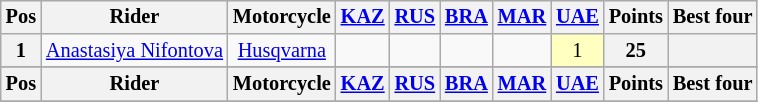<table class="wikitable" style="font-size: 85%; text-align: center; display: inline-table;">
<tr valign="top">
<th valign="middle">Pos</th>
<th valign="middle">Rider</th>
<th valign="middle">Motorcycle</th>
<th><a href='#'>KAZ</a><br></th>
<th><a href='#'>RUS</a><br></th>
<th><a href='#'>BRA</a><br></th>
<th><a href='#'>MAR</a><br></th>
<th><a href='#'>UAE</a><br></th>
<th valign="middle">Points</th>
<th valign="middle">Best four</th>
</tr>
<tr>
<th>1</th>
<td align=left> <a href='#'>Anastasiya Nifontova</a></td>
<td><a href='#'>Husqvarna</a></td>
<td></td>
<td></td>
<td></td>
<td></td>
<td style="background:#ffffbf;">1</td>
<th>25</th>
<th></th>
</tr>
<tr>
</tr>
<tr valign="top">
<th valign="middle">Pos</th>
<th valign="middle">Rider</th>
<th valign="middle">Motorcycle</th>
<th><a href='#'>KAZ</a><br></th>
<th><a href='#'>RUS</a><br></th>
<th><a href='#'>BRA</a><br></th>
<th><a href='#'>MAR</a><br></th>
<th><a href='#'>UAE</a><br></th>
<th valign="middle">Points</th>
<th valign="middle">Best four</th>
</tr>
<tr>
</tr>
</table>
